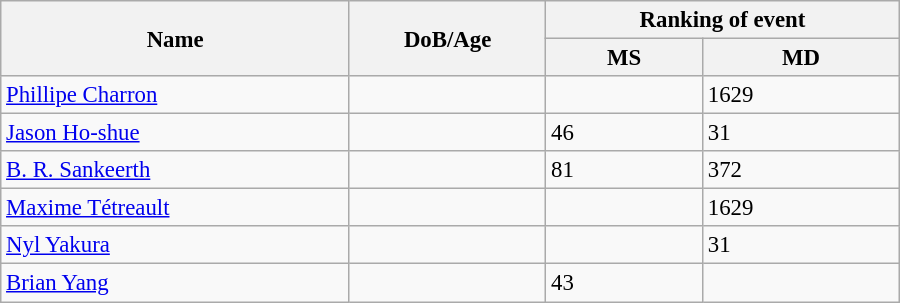<table class="wikitable"  style="width:600px; font-size:95%;">
<tr>
<th align="left" rowspan="2">Name</th>
<th align="left" rowspan="2">DoB/Age</th>
<th align="center" colspan="2">Ranking of event</th>
</tr>
<tr>
<th align="center">MS</th>
<th align="center">MD</th>
</tr>
<tr>
<td align="left"><a href='#'>Phillipe Charron</a></td>
<td align="left"></td>
<td></td>
<td>1629</td>
</tr>
<tr>
<td align="left"><a href='#'>Jason Ho-shue</a></td>
<td align="left"></td>
<td>46</td>
<td>31</td>
</tr>
<tr>
<td align="left"><a href='#'>B. R. Sankeerth</a></td>
<td align="left"></td>
<td>81</td>
<td>372</td>
</tr>
<tr>
<td align="left"><a href='#'>Maxime Tétreault</a></td>
<td align="left"></td>
<td></td>
<td>1629</td>
</tr>
<tr>
<td align="left"><a href='#'>Nyl Yakura</a></td>
<td align="left"></td>
<td></td>
<td>31</td>
</tr>
<tr>
<td align="left"><a href='#'>Brian Yang</a></td>
<td align="left"></td>
<td>43</td>
<td></td>
</tr>
</table>
